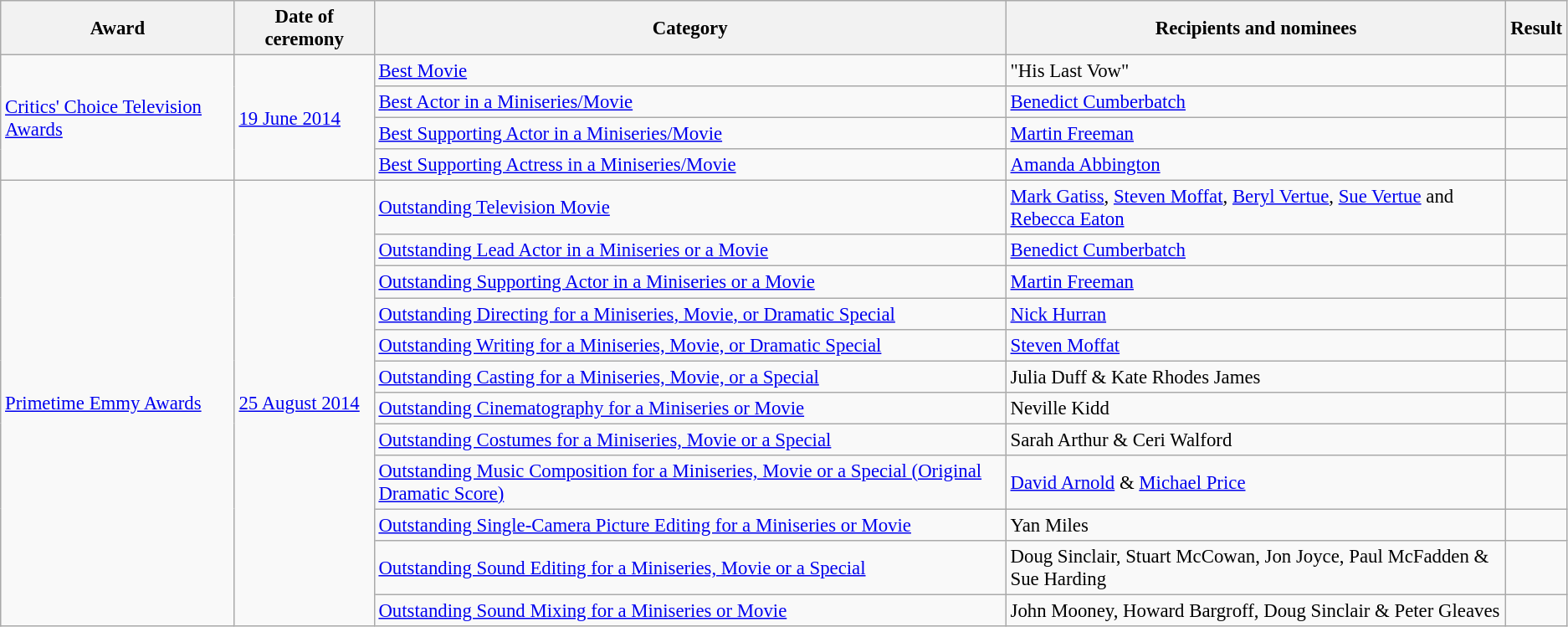<table class="wikitable" style="font-size: 95%;">
<tr>
<th>Award</th>
<th>Date of ceremony</th>
<th>Category</th>
<th>Recipients and nominees</th>
<th>Result</th>
</tr>
<tr>
<td rowspan="4"><a href='#'>Critics' Choice Television Awards</a></td>
<td rowspan="4"><a href='#'>19 June 2014</a></td>
<td><a href='#'>Best Movie</a></td>
<td>"His Last Vow"</td>
<td></td>
</tr>
<tr>
<td><a href='#'>Best Actor in a Miniseries/Movie</a></td>
<td><a href='#'>Benedict Cumberbatch</a></td>
<td></td>
</tr>
<tr>
<td><a href='#'>Best Supporting Actor in a Miniseries/Movie</a></td>
<td><a href='#'>Martin Freeman</a></td>
<td></td>
</tr>
<tr>
<td><a href='#'>Best Supporting Actress in a Miniseries/Movie</a></td>
<td><a href='#'>Amanda Abbington</a></td>
<td></td>
</tr>
<tr>
<td rowspan="12"><a href='#'>Primetime Emmy Awards</a></td>
<td rowspan="12"><a href='#'>25 August 2014</a></td>
<td><a href='#'>Outstanding Television Movie</a></td>
<td><a href='#'>Mark Gatiss</a>, <a href='#'>Steven Moffat</a>, <a href='#'>Beryl Vertue</a>, <a href='#'>Sue Vertue</a> and <a href='#'>Rebecca Eaton</a></td>
<td></td>
</tr>
<tr>
<td><a href='#'>Outstanding Lead Actor in a Miniseries or a Movie</a></td>
<td><a href='#'>Benedict Cumberbatch</a></td>
<td></td>
</tr>
<tr>
<td><a href='#'>Outstanding Supporting Actor in a Miniseries or a Movie</a></td>
<td><a href='#'>Martin Freeman</a></td>
<td></td>
</tr>
<tr>
<td><a href='#'>Outstanding Directing for a Miniseries, Movie, or Dramatic Special</a></td>
<td><a href='#'>Nick Hurran</a></td>
<td></td>
</tr>
<tr>
<td><a href='#'>Outstanding Writing for a Miniseries, Movie, or Dramatic Special</a></td>
<td><a href='#'>Steven Moffat</a></td>
<td></td>
</tr>
<tr>
<td><a href='#'>Outstanding Casting for a Miniseries, Movie, or a Special</a></td>
<td>Julia Duff & Kate Rhodes James</td>
<td></td>
</tr>
<tr>
<td><a href='#'>Outstanding Cinematography for a Miniseries or Movie</a></td>
<td>Neville Kidd</td>
<td></td>
</tr>
<tr>
<td><a href='#'>Outstanding Costumes for a Miniseries, Movie or a Special</a></td>
<td>Sarah Arthur & Ceri Walford</td>
<td></td>
</tr>
<tr>
<td><a href='#'>Outstanding Music Composition for a Miniseries, Movie or a Special (Original Dramatic Score)</a></td>
<td><a href='#'>David Arnold</a> & <a href='#'>Michael Price</a></td>
<td></td>
</tr>
<tr>
<td><a href='#'>Outstanding Single-Camera Picture Editing for a Miniseries or Movie</a></td>
<td>Yan Miles</td>
<td></td>
</tr>
<tr>
<td><a href='#'>Outstanding Sound Editing for a Miniseries, Movie or a Special</a></td>
<td>Doug Sinclair, Stuart McCowan, Jon Joyce, Paul McFadden & Sue Harding</td>
<td></td>
</tr>
<tr>
<td><a href='#'>Outstanding Sound Mixing for a Miniseries or Movie</a></td>
<td>John Mooney, Howard Bargroff, Doug Sinclair & Peter Gleaves</td>
<td></td>
</tr>
</table>
